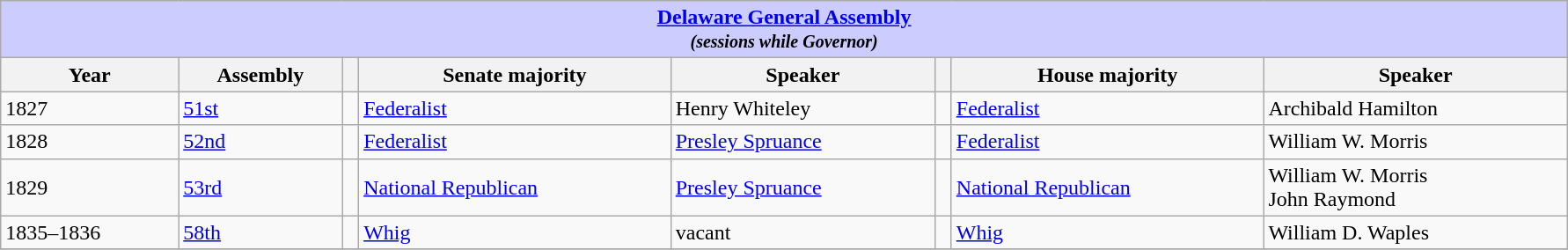<table class=wikitable style="width: 94%" style="text-align: center;" align="center">
<tr bgcolor=#cccccc>
<th colspan=12 style="background: #ccccff;"><strong><a href='#'>Delaware General Assembly</a></strong> <br> <small> <em>(sessions while Governor)</em></small></th>
</tr>
<tr>
<th><strong>Year</strong></th>
<th><strong>Assembly</strong></th>
<th></th>
<th><strong>Senate majority</strong></th>
<th><strong>Speaker</strong></th>
<th></th>
<th><strong>House majority</strong></th>
<th><strong>Speaker</strong></th>
</tr>
<tr>
<td>1827</td>
<td><a href='#'>51st</a></td>
<td></td>
<td><a href='#'>Federalist</a></td>
<td>Henry Whiteley</td>
<td></td>
<td><a href='#'>Federalist</a></td>
<td>Archibald Hamilton</td>
</tr>
<tr>
<td>1828</td>
<td><a href='#'>52nd</a></td>
<td></td>
<td><a href='#'>Federalist</a></td>
<td><a href='#'>Presley Spruance</a></td>
<td></td>
<td><a href='#'>Federalist</a></td>
<td>William W. Morris</td>
</tr>
<tr>
<td>1829</td>
<td><a href='#'>53rd</a></td>
<td></td>
<td><a href='#'>National Republican</a></td>
<td><a href='#'>Presley Spruance</a></td>
<td></td>
<td><a href='#'>National Republican</a></td>
<td>William W. Morris<br>John Raymond</td>
</tr>
<tr>
<td>1835–1836</td>
<td><a href='#'>58th</a></td>
<td></td>
<td><a href='#'>Whig</a></td>
<td>vacant</td>
<td></td>
<td><a href='#'>Whig</a></td>
<td>William D. Waples</td>
</tr>
<tr>
</tr>
</table>
